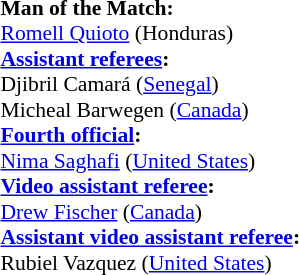<table width=50% style="font-size:90%">
<tr>
<td><br><strong>Man of the Match:</strong>
<br><a href='#'>Romell Quioto</a> (Honduras)<br><strong><a href='#'>Assistant referees</a>:</strong>
<br>Djibril Camará (<a href='#'>Senegal</a>)
<br>Micheal Barwegen (<a href='#'>Canada</a>)
<br><strong><a href='#'>Fourth official</a>:</strong>
<br><a href='#'>Nima Saghafi</a> (<a href='#'>United States</a>)
<br><strong><a href='#'>Video assistant referee</a>:</strong>
<br><a href='#'>Drew Fischer</a> (<a href='#'>Canada</a>)
<br><strong><a href='#'>Assistant video assistant referee</a>:</strong>
<br>Rubiel Vazquez (<a href='#'>United States</a>)</td>
</tr>
</table>
